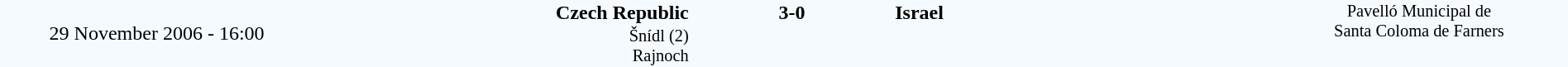<table style="width: 100%; background:#F5FAFF;" cellspacing="0">
<tr>
<td align=center rowspan=3 width=20%>29 November 2006 - 16:00</td>
</tr>
<tr>
<td width=24% align=right><strong>Czech Republic</strong> </td>
<td align=center width=13%><strong>3-0</strong></td>
<td width=24%> <strong>Israel</strong></td>
<td style=font-size:85% rowspan=3 valign=top align=center>Pavelló Municipal de <br>Santa Coloma de Farners</td>
</tr>
<tr style=font-size:85%>
<td align=right valign=top>Šnídl (2)<br>Rajnoch</td>
<td></td>
<td></td>
</tr>
</table>
